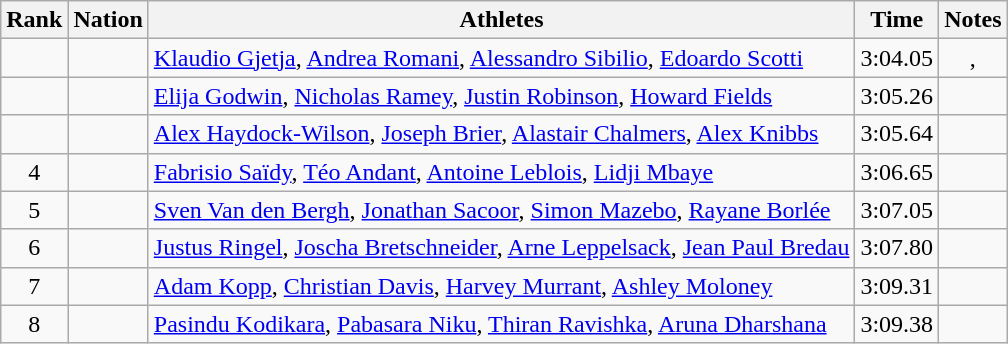<table class="wikitable sortable" style="text-align:center">
<tr>
<th>Rank</th>
<th>Nation</th>
<th>Athletes</th>
<th>Time</th>
<th>Notes</th>
</tr>
<tr>
<td></td>
<td align=left></td>
<td align=left><a href='#'>Klaudio Gjetja</a>, <a href='#'>Andrea Romani</a>, <a href='#'>Alessandro Sibilio</a>, <a href='#'>Edoardo Scotti</a></td>
<td>3:04.05</td>
<td>, </td>
</tr>
<tr>
<td></td>
<td align=left></td>
<td align=left><a href='#'>Elija Godwin</a>, <a href='#'>Nicholas Ramey</a>, <a href='#'>Justin Robinson</a>, <a href='#'>Howard Fields</a></td>
<td>3:05.26</td>
<td></td>
</tr>
<tr>
<td></td>
<td align=left></td>
<td align=left><a href='#'>Alex Haydock-Wilson</a>, <a href='#'>Joseph Brier</a>, <a href='#'>Alastair Chalmers</a>, <a href='#'>Alex Knibbs</a></td>
<td>3:05.64</td>
<td></td>
</tr>
<tr>
<td>4</td>
<td align=left></td>
<td align=left><a href='#'>Fabrisio Saïdy</a>, <a href='#'>Téo Andant</a>, <a href='#'>Antoine Leblois</a>, <a href='#'>Lidji Mbaye</a></td>
<td>3:06.65</td>
<td></td>
</tr>
<tr>
<td>5</td>
<td align=left></td>
<td align=left><a href='#'>Sven Van den Bergh</a>, <a href='#'>Jonathan Sacoor</a>, <a href='#'>Simon Mazebo</a>, <a href='#'>Rayane Borlée</a></td>
<td>3:07.05</td>
<td></td>
</tr>
<tr>
<td>6</td>
<td align=left></td>
<td align=left><a href='#'>Justus Ringel</a>, <a href='#'>Joscha Bretschneider</a>, <a href='#'>Arne Leppelsack</a>, <a href='#'>Jean Paul Bredau</a></td>
<td>3:07.80</td>
<td></td>
</tr>
<tr>
<td>7</td>
<td align=left></td>
<td align=left><a href='#'>Adam Kopp</a>, <a href='#'>Christian Davis</a>, <a href='#'>Harvey Murrant</a>, <a href='#'>Ashley Moloney</a></td>
<td>3:09.31</td>
<td></td>
</tr>
<tr>
<td>8</td>
<td align=left></td>
<td align=left><a href='#'>Pasindu Kodikara</a>, <a href='#'>Pabasara Niku</a>, <a href='#'>Thiran Ravishka</a>, <a href='#'>Aruna Dharshana</a></td>
<td>3:09.38</td>
<td></td>
</tr>
</table>
